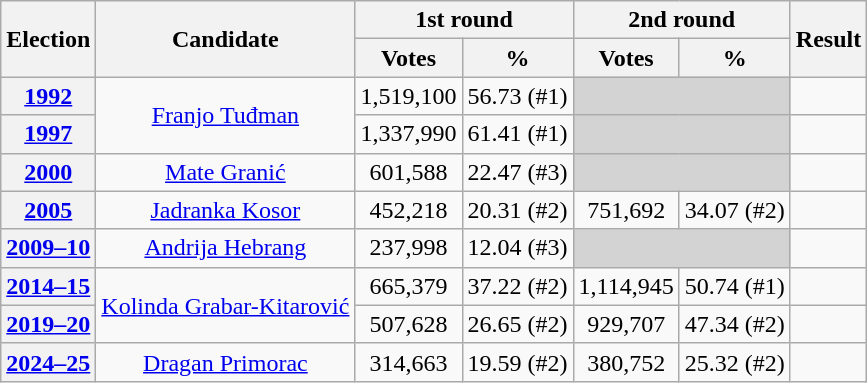<table class=wikitable style="text-align:center;">
<tr>
<th rowspan=2>Election</th>
<th rowspan=2>Candidate</th>
<th colspan=2>1st round</th>
<th colspan=2>2nd round</th>
<th rowspan=2>Result</th>
</tr>
<tr>
<th>Votes</th>
<th>%</th>
<th>Votes</th>
<th>%</th>
</tr>
<tr>
<th><a href='#'>1992</a></th>
<td rowspan="2"><a href='#'>Franjo Tuđman</a></td>
<td>1,519,100</td>
<td>56.73 (#1)</td>
<td colspan="2" style="background:lightgrey;"></td>
<td></td>
</tr>
<tr>
<th><a href='#'>1997</a></th>
<td>1,337,990</td>
<td>61.41 (#1)</td>
<td colspan="2" style="background:lightgrey;"></td>
<td></td>
</tr>
<tr>
<th><a href='#'>2000</a></th>
<td><a href='#'>Mate Granić</a></td>
<td>601,588</td>
<td>22.47	(#3)</td>
<td colspan="2" style="background:lightgrey;"></td>
<td></td>
</tr>
<tr>
<th><a href='#'>2005</a></th>
<td><a href='#'>Jadranka Kosor</a></td>
<td>452,218</td>
<td>20.31 (#2)</td>
<td>751,692</td>
<td>34.07 (#2)</td>
<td></td>
</tr>
<tr>
<th><a href='#'>2009–10</a></th>
<td><a href='#'>Andrija Hebrang</a></td>
<td>237,998</td>
<td>12.04 (#3)</td>
<td colspan="2" style="background:lightgrey;"></td>
<td></td>
</tr>
<tr>
<th><a href='#'>2014–15</a></th>
<td rowspan="2"><a href='#'>Kolinda Grabar-Kitarović</a></td>
<td>665,379</td>
<td>37.22 (#2)</td>
<td>1,114,945</td>
<td>50.74 (#1)</td>
<td></td>
</tr>
<tr>
<th><a href='#'>2019–20</a></th>
<td>507,628</td>
<td>26.65 (#2)</td>
<td>929,707</td>
<td>47.34 (#2)</td>
<td></td>
</tr>
<tr>
<th><a href='#'>2024–25</a></th>
<td><a href='#'>Dragan Primorac</a></td>
<td>314,663</td>
<td>19.59 (#2)</td>
<td>380,752</td>
<td>25.32 (#2)</td>
<td></td>
</tr>
</table>
